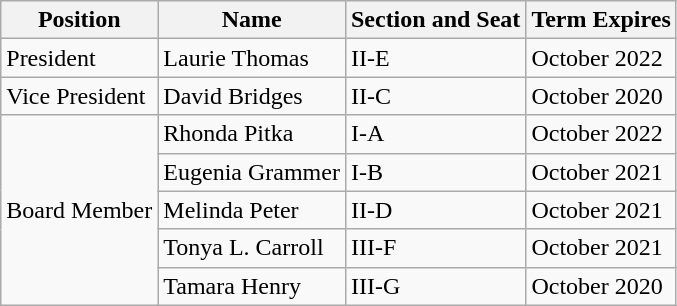<table class="wikitable">
<tr>
<th>Position</th>
<th>Name</th>
<th>Section and Seat</th>
<th>Term Expires</th>
</tr>
<tr>
<td>President</td>
<td>Laurie Thomas</td>
<td>II-E</td>
<td>October 2022</td>
</tr>
<tr>
<td>Vice President</td>
<td>David Bridges</td>
<td>II-C</td>
<td>October 2020</td>
</tr>
<tr>
<td rowspan="5">Board Member</td>
<td>Rhonda Pitka</td>
<td>I-A</td>
<td>October 2022</td>
</tr>
<tr>
<td>Eugenia Grammer</td>
<td>I-B</td>
<td>October 2021</td>
</tr>
<tr>
<td>Melinda Peter</td>
<td>II-D</td>
<td>October 2021</td>
</tr>
<tr>
<td>Tonya L. Carroll</td>
<td>III-F</td>
<td>October 2021</td>
</tr>
<tr>
<td>Tamara Henry</td>
<td>III-G</td>
<td>October 2020</td>
</tr>
</table>
